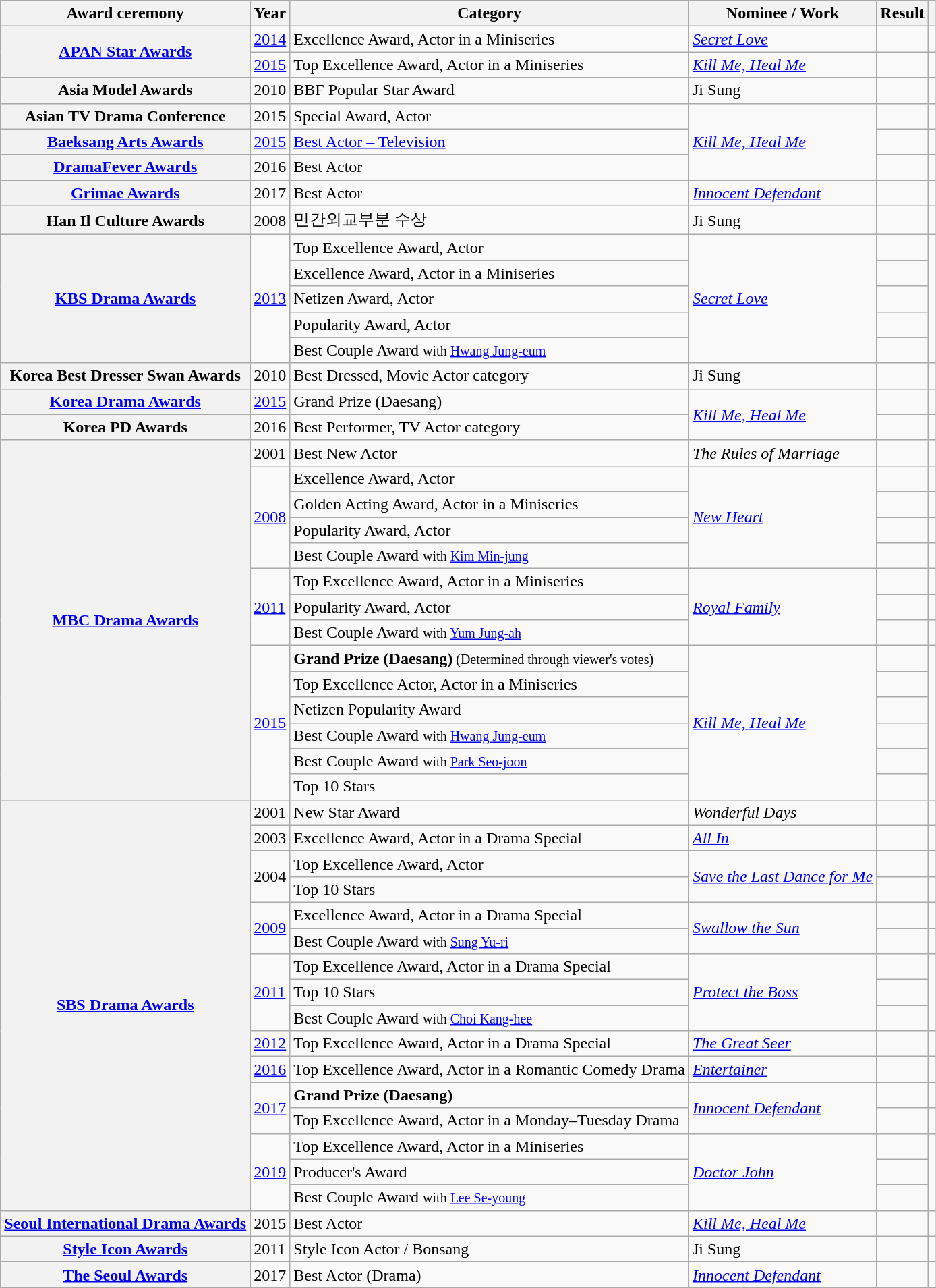<table class="wikitable plainrowheaders sortable">
<tr>
<th scope="col">Award ceremony</th>
<th scope="col">Year</th>
<th scope="col">Category</th>
<th scope="col">Nominee / Work</th>
<th scope="col">Result</th>
<th scope="col" class="unsortable"></th>
</tr>
<tr>
<th scope="row"  rowspan="2"><a href='#'>APAN Star Awards</a></th>
<td><a href='#'>2014</a></td>
<td>Excellence Award, Actor in a Miniseries</td>
<td><em><a href='#'>Secret Love</a></em></td>
<td></td>
<td></td>
</tr>
<tr>
<td><a href='#'>2015</a></td>
<td>Top Excellence Award, Actor in a Miniseries</td>
<td rowspan="1"><em><a href='#'>Kill Me, Heal Me</a></em></td>
<td></td>
<td></td>
</tr>
<tr>
<th scope="row">Asia Model Awards</th>
<td>2010</td>
<td>BBF Popular Star Award</td>
<td>Ji Sung</td>
<td></td>
<td></td>
</tr>
<tr>
<th scope="row">Asian TV Drama Conference</th>
<td>2015</td>
<td>Special Award, Actor</td>
<td rowspan="3"><em><a href='#'>Kill Me, Heal Me</a></em></td>
<td></td>
<td></td>
</tr>
<tr>
<th scope="row"  rowspan="1"><a href='#'>Baeksang Arts Awards</a></th>
<td><a href='#'>2015</a></td>
<td><a href='#'>Best Actor – Television</a></td>
<td></td>
<td></td>
</tr>
<tr>
<th scope="row"><a href='#'>DramaFever Awards</a></th>
<td>2016</td>
<td>Best Actor</td>
<td></td>
<td></td>
</tr>
<tr>
<th scope="row"><a href='#'>Grimae Awards</a></th>
<td>2017</td>
<td>Best Actor</td>
<td rowspan="1"><em><a href='#'>Innocent Defendant</a></em></td>
<td></td>
<td></td>
</tr>
<tr>
<th scope="row">Han Il Culture Awards</th>
<td>2008</td>
<td>민간외교부분 수상</td>
<td>Ji Sung</td>
<td></td>
<td></td>
</tr>
<tr>
<th scope="row"  rowspan="5"><a href='#'>KBS Drama Awards</a></th>
<td rowspan="5"><a href='#'>2013</a></td>
<td>Top Excellence Award, Actor</td>
<td rowspan="5"><em><a href='#'>Secret Love</a></em></td>
<td></td>
<td rowspan=5></td>
</tr>
<tr>
<td>Excellence Award, Actor in a Miniseries</td>
<td></td>
</tr>
<tr>
<td>Netizen Award, Actor</td>
<td></td>
</tr>
<tr>
<td>Popularity Award, Actor</td>
<td></td>
</tr>
<tr>
<td>Best Couple Award <small>with <a href='#'>Hwang Jung-eum</a></small></td>
<td></td>
</tr>
<tr>
<th scope="row">Korea Best Dresser Swan Awards</th>
<td>2010</td>
<td>Best Dressed, Movie Actor category</td>
<td>Ji Sung</td>
<td></td>
<td></td>
</tr>
<tr>
<th scope="row"><a href='#'>Korea Drama Awards</a></th>
<td><a href='#'>2015</a></td>
<td>Grand Prize (Daesang)</td>
<td rowspan="2"><em><a href='#'>Kill Me, Heal Me</a></em></td>
<td></td>
<td></td>
</tr>
<tr>
<th scope="row">Korea PD Awards</th>
<td>2016</td>
<td>Best Performer, TV Actor category</td>
<td></td>
<td></td>
</tr>
<tr>
<th scope="row"  rowspan="14"><a href='#'>MBC Drama Awards</a></th>
<td>2001</td>
<td>Best New Actor</td>
<td><em>The Rules of Marriage</em></td>
<td></td>
<td></td>
</tr>
<tr>
<td rowspan=4><a href='#'>2008</a></td>
<td>Excellence Award, Actor</td>
<td rowspan=4><em><a href='#'>New Heart</a></em></td>
<td></td>
<td></td>
</tr>
<tr>
<td>Golden Acting Award, Actor in a Miniseries</td>
<td></td>
<td></td>
</tr>
<tr>
<td>Popularity Award, Actor</td>
<td></td>
<td></td>
</tr>
<tr>
<td>Best Couple Award <small>with <a href='#'>Kim Min-jung</a></small></td>
<td></td>
<td></td>
</tr>
<tr>
<td rowspan=3><a href='#'>2011</a></td>
<td>Top Excellence Award, Actor in a Miniseries</td>
<td rowspan=3><em><a href='#'>Royal Family</a></em></td>
<td></td>
<td></td>
</tr>
<tr>
<td>Popularity Award, Actor</td>
<td></td>
<td></td>
</tr>
<tr>
<td>Best Couple Award <small>with <a href='#'>Yum Jung-ah</a></small></td>
<td></td>
<td></td>
</tr>
<tr>
<td rowspan="6"><a href='#'>2015</a></td>
<td><strong>Grand Prize (Daesang)</strong><small> (Determined through viewer's votes)</small></td>
<td rowspan="6"><em><a href='#'>Kill Me, Heal Me</a></em></td>
<td></td>
<td rowspan=6></td>
</tr>
<tr>
<td>Top Excellence Actor, Actor in a Miniseries</td>
<td></td>
</tr>
<tr>
<td>Netizen Popularity Award</td>
<td></td>
</tr>
<tr>
<td>Best Couple Award <small>with <a href='#'>Hwang Jung-eum</a></small></td>
<td></td>
</tr>
<tr>
<td>Best Couple Award <small>with <a href='#'>Park Seo-joon</a></small></td>
<td></td>
</tr>
<tr>
<td>Top 10 Stars</td>
<td></td>
</tr>
<tr>
<th scope="row"  rowspan="16"><a href='#'>SBS Drama Awards</a></th>
<td>2001</td>
<td>New Star Award</td>
<td><em>Wonderful Days</em></td>
<td></td>
<td></td>
</tr>
<tr>
<td>2003</td>
<td>Excellence Award, Actor in a Drama Special</td>
<td><em><a href='#'>All In</a></em></td>
<td></td>
<td></td>
</tr>
<tr>
<td rowspan=2>2004</td>
<td>Top Excellence Award, Actor</td>
<td rowspan=2><em><a href='#'>Save the Last Dance for Me</a></em></td>
<td></td>
<td></td>
</tr>
<tr>
<td>Top 10 Stars</td>
<td></td>
<td></td>
</tr>
<tr>
<td rowspan=2><a href='#'>2009</a></td>
<td>Excellence Award, Actor in a Drama Special</td>
<td rowspan=2><em><a href='#'>Swallow the Sun</a></em></td>
<td></td>
<td></td>
</tr>
<tr>
<td>Best Couple Award <small>with <a href='#'>Sung Yu-ri</a></small></td>
<td></td>
<td></td>
</tr>
<tr>
<td rowspan=3><a href='#'>2011</a></td>
<td>Top Excellence Award, Actor in a Drama Special</td>
<td rowspan=3><em><a href='#'>Protect the Boss</a></em></td>
<td></td>
<td rowspan=3></td>
</tr>
<tr>
<td>Top 10 Stars</td>
<td></td>
</tr>
<tr>
<td>Best Couple Award <small>with <a href='#'>Choi Kang-hee</a></small></td>
<td></td>
</tr>
<tr>
<td><a href='#'>2012</a></td>
<td>Top Excellence Award, Actor in a Drama Special</td>
<td><em><a href='#'>The Great Seer</a></em></td>
<td></td>
<td></td>
</tr>
<tr>
<td><a href='#'>2016</a></td>
<td>Top Excellence Award, Actor in a Romantic Comedy Drama</td>
<td><em><a href='#'>Entertainer</a></em></td>
<td></td>
<td></td>
</tr>
<tr>
<td rowspan="2"><a href='#'>2017</a></td>
<td><strong>Grand Prize (Daesang)</strong></td>
<td rowspan="2"><em><a href='#'>Innocent Defendant</a></em></td>
<td></td>
<td></td>
</tr>
<tr>
<td>Top Excellence Award, Actor in a Monday–Tuesday Drama</td>
<td></td>
<td></td>
</tr>
<tr>
<td rowspan="3"><a href='#'>2019</a></td>
<td>Top Excellence Award, Actor in a Miniseries</td>
<td rowspan="3"><em><a href='#'>Doctor John</a></em></td>
<td></td>
<td rowspan="3"></td>
</tr>
<tr>
<td>Producer's Award</td>
<td></td>
</tr>
<tr>
<td>Best Couple Award <small>with <a href='#'>Lee Se-young</a></small></td>
<td></td>
</tr>
<tr>
<th scope="row"><a href='#'>Seoul International Drama Awards</a></th>
<td>2015</td>
<td>Best Actor</td>
<td><em><a href='#'>Kill Me, Heal Me</a></em></td>
<td></td>
<td></td>
</tr>
<tr>
<th scope="row"><a href='#'>Style Icon Awards</a></th>
<td>2011</td>
<td>Style Icon Actor / Bonsang</td>
<td>Ji Sung</td>
<td></td>
<td></td>
</tr>
<tr>
<th scope="row"><a href='#'>The Seoul Awards</a></th>
<td>2017</td>
<td>Best Actor (Drama)</td>
<td><em><a href='#'>Innocent Defendant</a></em></td>
<td></td>
<td></td>
</tr>
<tr>
</tr>
</table>
